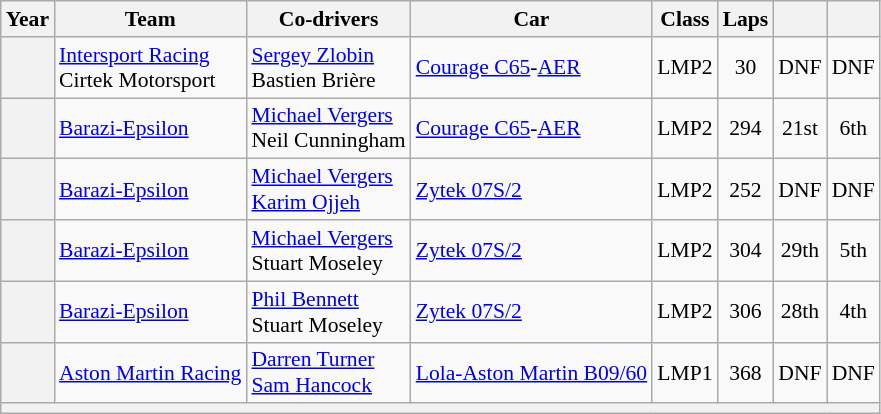<table class="wikitable" style="text-align:center; font-size:90%">
<tr>
<th>Year</th>
<th>Team</th>
<th>Co-drivers</th>
<th>Car</th>
<th>Class</th>
<th>Laps</th>
<th></th>
<th></th>
</tr>
<tr>
<th></th>
<td align="left"> <a href='#'>Intersport Racing</a><br> Cirtek Motorsport</td>
<td align="left"> <a href='#'>Sergey Zlobin</a><br> Bastien Brière</td>
<td align="left"><a href='#'>Courage C65</a>-<a href='#'>AER</a></td>
<td>LMP2</td>
<td>30</td>
<td>DNF</td>
<td>DNF</td>
</tr>
<tr>
<th></th>
<td align="left"> <a href='#'>Barazi-Epsilon</a></td>
<td align="left"> <a href='#'>Michael Vergers</a><br> Neil Cunningham</td>
<td align="left"><a href='#'>Courage C65</a>-<a href='#'>AER</a></td>
<td>LMP2</td>
<td>294</td>
<td>21st</td>
<td>6th</td>
</tr>
<tr>
<th></th>
<td align="left"> <a href='#'>Barazi-Epsilon</a></td>
<td align="left"> <a href='#'>Michael Vergers</a><br> <a href='#'>Karim Ojjeh</a></td>
<td align="left"><a href='#'>Zytek 07S/2</a></td>
<td>LMP2</td>
<td>252</td>
<td>DNF</td>
<td>DNF</td>
</tr>
<tr>
<th></th>
<td align="left"> <a href='#'>Barazi-Epsilon</a></td>
<td align="left"> <a href='#'>Michael Vergers</a><br> Stuart Moseley</td>
<td align="left"><a href='#'>Zytek 07S/2</a></td>
<td>LMP2</td>
<td>304</td>
<td>29th</td>
<td>5th</td>
</tr>
<tr>
<th></th>
<td align="left"> <a href='#'>Barazi-Epsilon</a></td>
<td align="left"> <a href='#'>Phil Bennett</a><br> Stuart Moseley</td>
<td align="left"><a href='#'>Zytek 07S/2</a></td>
<td>LMP2</td>
<td>306</td>
<td>28th</td>
<td>4th</td>
</tr>
<tr>
<th></th>
<td align="left"> <a href='#'>Aston Martin Racing</a></td>
<td align="left"> <a href='#'>Darren Turner</a><br> <a href='#'>Sam Hancock</a></td>
<td align="left"><a href='#'>Lola-Aston Martin B09/60</a></td>
<td>LMP1</td>
<td>368</td>
<td>DNF</td>
<td>DNF</td>
</tr>
<tr>
<th colspan="8"></th>
</tr>
</table>
